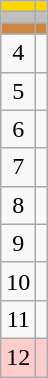<table class="wikitable">
<tr style="background:gold;">
<td align=center></td>
<td></td>
</tr>
<tr style="background:silver;">
<td align=center></td>
<td></td>
</tr>
<tr style="background:peru;">
<td align=center></td>
<td></td>
</tr>
<tr>
<td align=center>4</td>
<td></td>
</tr>
<tr>
<td align=center>5</td>
<td></td>
</tr>
<tr>
<td align=center>6</td>
<td></td>
</tr>
<tr>
<td align=center>7</td>
<td></td>
</tr>
<tr>
<td align=center>8</td>
<td></td>
</tr>
<tr>
<td align=center>9</td>
<td></td>
</tr>
<tr>
<td align=center>10</td>
<td></td>
</tr>
<tr>
<td align=center>11</td>
<td></td>
</tr>
<tr style="background:#fcc;">
<td align=center>12</td>
<td></td>
</tr>
</table>
